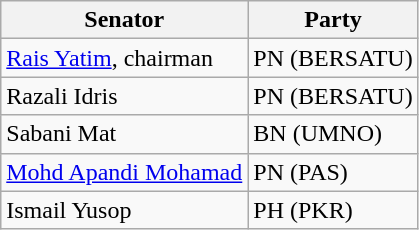<table class="wikitable">
<tr>
<th>Senator</th>
<th>Party</th>
</tr>
<tr>
<td><a href='#'>Rais Yatim</a>, chairman</td>
<td>PN (BERSATU)</td>
</tr>
<tr>
<td>Razali Idris</td>
<td>PN (BERSATU)</td>
</tr>
<tr>
<td>Sabani Mat</td>
<td>BN (UMNO)</td>
</tr>
<tr>
<td><a href='#'>Mohd Apandi Mohamad</a></td>
<td>PN (PAS)</td>
</tr>
<tr>
<td>Ismail Yusop</td>
<td>PH (PKR)</td>
</tr>
</table>
